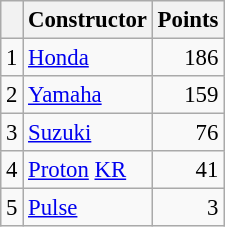<table class="wikitable" style="font-size: 95%;">
<tr>
<th></th>
<th>Constructor</th>
<th>Points</th>
</tr>
<tr>
<td align=center>1</td>
<td> <a href='#'>Honda</a></td>
<td align=right>186</td>
</tr>
<tr>
<td align=center>2</td>
<td> <a href='#'>Yamaha</a></td>
<td align=right>159</td>
</tr>
<tr>
<td align=center>3</td>
<td> <a href='#'>Suzuki</a></td>
<td align=right>76</td>
</tr>
<tr>
<td align=center>4</td>
<td> <a href='#'>Proton</a> <a href='#'>KR</a></td>
<td align=right>41</td>
</tr>
<tr>
<td align=center>5</td>
<td> <a href='#'>Pulse</a></td>
<td align=right>3</td>
</tr>
</table>
